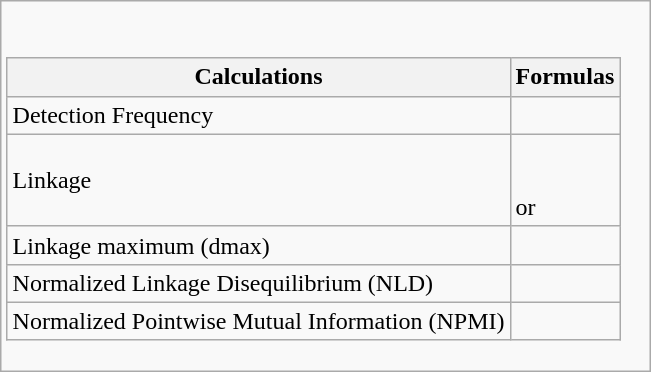<table class="wikitable">
<tr>
<td><br><table class="wikitable">
<tr>
<th>Calculations</th>
<th>Formulas</th>
</tr>
<tr>
<td>Detection Frequency</td>
<td></td>
</tr>
<tr>
<td>Linkage</td>
<td> <br><br>or <br></td>
</tr>
<tr>
<td>Linkage maximum (dmax)</td>
<td></td>
</tr>
<tr>
<td>Normalized Linkage Disequilibrium (NLD)</td>
<td><br></td>
</tr>
<tr>
<td>Normalized Pointwise Mutual Information (NPMI)</td>
<td><br></td>
</tr>
</table>
</td>
</tr>
</table>
